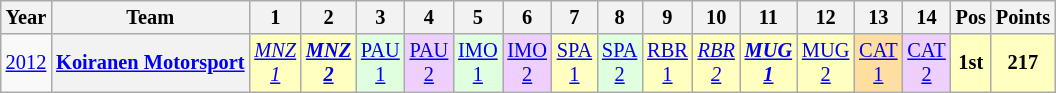<table class="wikitable" style="text-align:center; font-size:85%">
<tr>
<th>Year</th>
<th>Team</th>
<th>1</th>
<th>2</th>
<th>3</th>
<th>4</th>
<th>5</th>
<th>6</th>
<th>7</th>
<th>8</th>
<th>9</th>
<th>10</th>
<th>11</th>
<th>12</th>
<th>13</th>
<th>14</th>
<th>Pos</th>
<th>Points</th>
</tr>
<tr>
<td><a href='#'>2012</a></td>
<th nowrap><a href='#'>Koiranen Motorsport</a></th>
<td style="background:#FFFFBF;"><em><a href='#'>MNZ<br>1</a></em><br></td>
<td style="background:#FFFFBF;"><strong><em><a href='#'>MNZ<br>2</a></em></strong><br></td>
<td style="background:#DFFFDF;"><a href='#'>PAU<br>1</a><br></td>
<td style="background:#EFCFFF;"><a href='#'>PAU<br>2</a><br></td>
<td style="background:#DFFFDF;"><a href='#'>IMO<br>1</a><br></td>
<td style="background:#EFCFFF;"><a href='#'>IMO<br>2</a><br></td>
<td style="background:#FFFFBF;"><a href='#'>SPA<br>1</a><br></td>
<td style="background:#DFFFDF;"><a href='#'>SPA<br>2</a><br></td>
<td style="background:#FFFFBF;"><a href='#'>RBR<br>1</a><br></td>
<td style="background:#FFFFBF;"><em><a href='#'>RBR<br>2</a></em><br></td>
<td style="background:#FFFFBF;"><strong><em><a href='#'>MUG<br>1</a><strong><br></td>
<td style="background:#FFFFBF;"></strong><a href='#'>MUG<br>2</a><strong><br></td>
<td style="background:#FFDF9F;"><a href='#'>CAT<br>1</a><br></td>
<td style="background:#EFCFFF;"></strong><a href='#'>CAT<br>2</a><strong><br></td>
<th style="background:#FFFFBF;">1st</th>
<th style="background:#FFFFBF;">217</th>
</tr>
</table>
